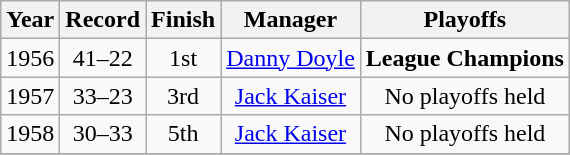<table class="wikitable">
<tr style="background: #F2F2F2;">
<th>Year</th>
<th>Record</th>
<th>Finish</th>
<th>Manager</th>
<th>Playoffs</th>
</tr>
<tr align=center>
<td>1956</td>
<td>41–22</td>
<td>1st</td>
<td><a href='#'>Danny Doyle</a></td>
<td><strong>League Champions</strong></td>
</tr>
<tr align=center>
<td>1957</td>
<td>33–23</td>
<td>3rd</td>
<td><a href='#'>Jack Kaiser</a></td>
<td>No playoffs held</td>
</tr>
<tr align=center>
<td>1958</td>
<td>30–33</td>
<td>5th</td>
<td><a href='#'>Jack Kaiser</a></td>
<td>No playoffs held</td>
</tr>
<tr align=center>
</tr>
</table>
